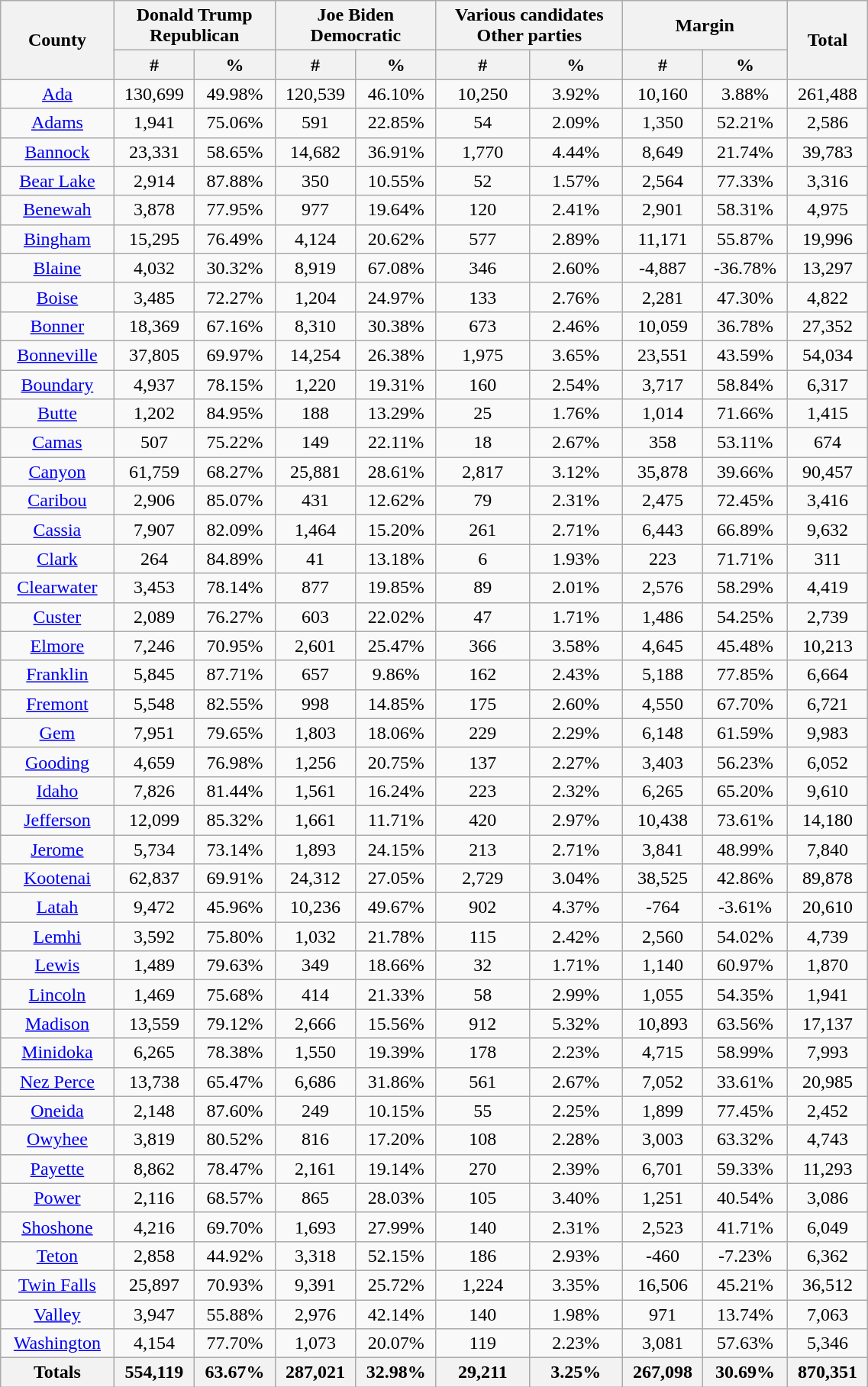<table width="60%" class="wikitable sortable">
<tr>
<th rowspan="2">County</th>
<th colspan="2">Donald Trump<br>Republican</th>
<th colspan="2">Joe Biden<br>Democratic</th>
<th colspan="2">Various candidates<br>Other parties</th>
<th colspan="2">Margin</th>
<th rowspan="2">Total</th>
</tr>
<tr>
<th style="text-align:center;" data-sort-type="number">#</th>
<th style="text-align:center;" data-sort-type="number">%</th>
<th style="text-align:center;" data-sort-type="number">#</th>
<th style="text-align:center;" data-sort-type="number">%</th>
<th style="text-align:center;" data-sort-type="number">#</th>
<th style="text-align:center;" data-sort-type="number">%</th>
<th style="text-align:center;" data-sort-type="number">#</th>
<th style="text-align:center;" data-sort-type="number">%</th>
</tr>
<tr style="text-align:center;">
<td><a href='#'>Ada</a></td>
<td>130,699</td>
<td>49.98%</td>
<td>120,539</td>
<td>46.10%</td>
<td>10,250</td>
<td>3.92%</td>
<td>10,160</td>
<td>3.88%</td>
<td>261,488</td>
</tr>
<tr style="text-align:center;">
<td><a href='#'>Adams</a></td>
<td>1,941</td>
<td>75.06%</td>
<td>591</td>
<td>22.85%</td>
<td>54</td>
<td>2.09%</td>
<td>1,350</td>
<td>52.21%</td>
<td>2,586</td>
</tr>
<tr style="text-align:center;">
<td><a href='#'>Bannock</a></td>
<td>23,331</td>
<td>58.65%</td>
<td>14,682</td>
<td>36.91%</td>
<td>1,770</td>
<td>4.44%</td>
<td>8,649</td>
<td>21.74%</td>
<td>39,783</td>
</tr>
<tr style="text-align:center;">
<td><a href='#'>Bear Lake</a></td>
<td>2,914</td>
<td>87.88%</td>
<td>350</td>
<td>10.55%</td>
<td>52</td>
<td>1.57%</td>
<td>2,564</td>
<td>77.33%</td>
<td>3,316</td>
</tr>
<tr style="text-align:center;">
<td><a href='#'>Benewah</a></td>
<td>3,878</td>
<td>77.95%</td>
<td>977</td>
<td>19.64%</td>
<td>120</td>
<td>2.41%</td>
<td>2,901</td>
<td>58.31%</td>
<td>4,975</td>
</tr>
<tr style="text-align:center;">
<td><a href='#'>Bingham</a></td>
<td>15,295</td>
<td>76.49%</td>
<td>4,124</td>
<td>20.62%</td>
<td>577</td>
<td>2.89%</td>
<td>11,171</td>
<td>55.87%</td>
<td>19,996</td>
</tr>
<tr style="text-align:center;">
<td><a href='#'>Blaine</a></td>
<td>4,032</td>
<td>30.32%</td>
<td>8,919</td>
<td>67.08%</td>
<td>346</td>
<td>2.60%</td>
<td>-4,887</td>
<td>-36.78%</td>
<td>13,297</td>
</tr>
<tr style="text-align:center;">
<td><a href='#'>Boise</a></td>
<td>3,485</td>
<td>72.27%</td>
<td>1,204</td>
<td>24.97%</td>
<td>133</td>
<td>2.76%</td>
<td>2,281</td>
<td>47.30%</td>
<td>4,822</td>
</tr>
<tr style="text-align:center;">
<td><a href='#'>Bonner</a></td>
<td>18,369</td>
<td>67.16%</td>
<td>8,310</td>
<td>30.38%</td>
<td>673</td>
<td>2.46%</td>
<td>10,059</td>
<td>36.78%</td>
<td>27,352</td>
</tr>
<tr style="text-align:center;">
<td><a href='#'>Bonneville</a></td>
<td>37,805</td>
<td>69.97%</td>
<td>14,254</td>
<td>26.38%</td>
<td>1,975</td>
<td>3.65%</td>
<td>23,551</td>
<td>43.59%</td>
<td>54,034</td>
</tr>
<tr style="text-align:center;">
<td><a href='#'>Boundary</a></td>
<td>4,937</td>
<td>78.15%</td>
<td>1,220</td>
<td>19.31%</td>
<td>160</td>
<td>2.54%</td>
<td>3,717</td>
<td>58.84%</td>
<td>6,317</td>
</tr>
<tr style="text-align:center;">
<td><a href='#'>Butte</a></td>
<td>1,202</td>
<td>84.95%</td>
<td>188</td>
<td>13.29%</td>
<td>25</td>
<td>1.76%</td>
<td>1,014</td>
<td>71.66%</td>
<td>1,415</td>
</tr>
<tr style="text-align:center;">
<td><a href='#'>Camas</a></td>
<td>507</td>
<td>75.22%</td>
<td>149</td>
<td>22.11%</td>
<td>18</td>
<td>2.67%</td>
<td>358</td>
<td>53.11%</td>
<td>674</td>
</tr>
<tr style="text-align:center;">
<td><a href='#'>Canyon</a></td>
<td>61,759</td>
<td>68.27%</td>
<td>25,881</td>
<td>28.61%</td>
<td>2,817</td>
<td>3.12%</td>
<td>35,878</td>
<td>39.66%</td>
<td>90,457</td>
</tr>
<tr style="text-align:center;">
<td><a href='#'>Caribou</a></td>
<td>2,906</td>
<td>85.07%</td>
<td>431</td>
<td>12.62%</td>
<td>79</td>
<td>2.31%</td>
<td>2,475</td>
<td>72.45%</td>
<td>3,416</td>
</tr>
<tr style="text-align:center;">
<td><a href='#'>Cassia</a></td>
<td>7,907</td>
<td>82.09%</td>
<td>1,464</td>
<td>15.20%</td>
<td>261</td>
<td>2.71%</td>
<td>6,443</td>
<td>66.89%</td>
<td>9,632</td>
</tr>
<tr style="text-align:center;">
<td><a href='#'>Clark</a></td>
<td>264</td>
<td>84.89%</td>
<td>41</td>
<td>13.18%</td>
<td>6</td>
<td>1.93%</td>
<td>223</td>
<td>71.71%</td>
<td>311</td>
</tr>
<tr style="text-align:center;">
<td><a href='#'>Clearwater</a></td>
<td>3,453</td>
<td>78.14%</td>
<td>877</td>
<td>19.85%</td>
<td>89</td>
<td>2.01%</td>
<td>2,576</td>
<td>58.29%</td>
<td>4,419</td>
</tr>
<tr style="text-align:center;">
<td><a href='#'>Custer</a></td>
<td>2,089</td>
<td>76.27%</td>
<td>603</td>
<td>22.02%</td>
<td>47</td>
<td>1.71%</td>
<td>1,486</td>
<td>54.25%</td>
<td>2,739</td>
</tr>
<tr style="text-align:center;">
<td><a href='#'>Elmore</a></td>
<td>7,246</td>
<td>70.95%</td>
<td>2,601</td>
<td>25.47%</td>
<td>366</td>
<td>3.58%</td>
<td>4,645</td>
<td>45.48%</td>
<td>10,213</td>
</tr>
<tr style="text-align:center;">
<td><a href='#'>Franklin</a></td>
<td>5,845</td>
<td>87.71%</td>
<td>657</td>
<td>9.86%</td>
<td>162</td>
<td>2.43%</td>
<td>5,188</td>
<td>77.85%</td>
<td>6,664</td>
</tr>
<tr style="text-align:center;">
<td><a href='#'>Fremont</a></td>
<td>5,548</td>
<td>82.55%</td>
<td>998</td>
<td>14.85%</td>
<td>175</td>
<td>2.60%</td>
<td>4,550</td>
<td>67.70%</td>
<td>6,721</td>
</tr>
<tr style="text-align:center;">
<td><a href='#'>Gem</a></td>
<td>7,951</td>
<td>79.65%</td>
<td>1,803</td>
<td>18.06%</td>
<td>229</td>
<td>2.29%</td>
<td>6,148</td>
<td>61.59%</td>
<td>9,983</td>
</tr>
<tr style="text-align:center;">
<td><a href='#'>Gooding</a></td>
<td>4,659</td>
<td>76.98%</td>
<td>1,256</td>
<td>20.75%</td>
<td>137</td>
<td>2.27%</td>
<td>3,403</td>
<td>56.23%</td>
<td>6,052</td>
</tr>
<tr style="text-align:center;">
<td><a href='#'>Idaho</a></td>
<td>7,826</td>
<td>81.44%</td>
<td>1,561</td>
<td>16.24%</td>
<td>223</td>
<td>2.32%</td>
<td>6,265</td>
<td>65.20%</td>
<td>9,610</td>
</tr>
<tr style="text-align:center;">
<td><a href='#'>Jefferson</a></td>
<td>12,099</td>
<td>85.32%</td>
<td>1,661</td>
<td>11.71%</td>
<td>420</td>
<td>2.97%</td>
<td>10,438</td>
<td>73.61%</td>
<td>14,180</td>
</tr>
<tr style="text-align:center;">
<td><a href='#'>Jerome</a></td>
<td>5,734</td>
<td>73.14%</td>
<td>1,893</td>
<td>24.15%</td>
<td>213</td>
<td>2.71%</td>
<td>3,841</td>
<td>48.99%</td>
<td>7,840</td>
</tr>
<tr style="text-align:center;">
<td><a href='#'>Kootenai</a></td>
<td>62,837</td>
<td>69.91%</td>
<td>24,312</td>
<td>27.05%</td>
<td>2,729</td>
<td>3.04%</td>
<td>38,525</td>
<td>42.86%</td>
<td>89,878</td>
</tr>
<tr style="text-align:center;">
<td><a href='#'>Latah</a></td>
<td>9,472</td>
<td>45.96%</td>
<td>10,236</td>
<td>49.67%</td>
<td>902</td>
<td>4.37%</td>
<td>-764</td>
<td>-3.61%</td>
<td>20,610</td>
</tr>
<tr style="text-align:center;">
<td><a href='#'>Lemhi</a></td>
<td>3,592</td>
<td>75.80%</td>
<td>1,032</td>
<td>21.78%</td>
<td>115</td>
<td>2.42%</td>
<td>2,560</td>
<td>54.02%</td>
<td>4,739</td>
</tr>
<tr style="text-align:center;">
<td><a href='#'>Lewis</a></td>
<td>1,489</td>
<td>79.63%</td>
<td>349</td>
<td>18.66%</td>
<td>32</td>
<td>1.71%</td>
<td>1,140</td>
<td>60.97%</td>
<td>1,870</td>
</tr>
<tr style="text-align:center;">
<td><a href='#'>Lincoln</a></td>
<td>1,469</td>
<td>75.68%</td>
<td>414</td>
<td>21.33%</td>
<td>58</td>
<td>2.99%</td>
<td>1,055</td>
<td>54.35%</td>
<td>1,941</td>
</tr>
<tr style="text-align:center;">
<td><a href='#'>Madison</a></td>
<td>13,559</td>
<td>79.12%</td>
<td>2,666</td>
<td>15.56%</td>
<td>912</td>
<td>5.32%</td>
<td>10,893</td>
<td>63.56%</td>
<td>17,137</td>
</tr>
<tr style="text-align:center;">
<td><a href='#'>Minidoka</a></td>
<td>6,265</td>
<td>78.38%</td>
<td>1,550</td>
<td>19.39%</td>
<td>178</td>
<td>2.23%</td>
<td>4,715</td>
<td>58.99%</td>
<td>7,993</td>
</tr>
<tr style="text-align:center;">
<td><a href='#'>Nez Perce</a></td>
<td>13,738</td>
<td>65.47%</td>
<td>6,686</td>
<td>31.86%</td>
<td>561</td>
<td>2.67%</td>
<td>7,052</td>
<td>33.61%</td>
<td>20,985</td>
</tr>
<tr style="text-align:center;">
<td><a href='#'>Oneida</a></td>
<td>2,148</td>
<td>87.60%</td>
<td>249</td>
<td>10.15%</td>
<td>55</td>
<td>2.25%</td>
<td>1,899</td>
<td>77.45%</td>
<td>2,452</td>
</tr>
<tr style="text-align:center;">
<td><a href='#'>Owyhee</a></td>
<td>3,819</td>
<td>80.52%</td>
<td>816</td>
<td>17.20%</td>
<td>108</td>
<td>2.28%</td>
<td>3,003</td>
<td>63.32%</td>
<td>4,743</td>
</tr>
<tr style="text-align:center;">
<td><a href='#'>Payette</a></td>
<td>8,862</td>
<td>78.47%</td>
<td>2,161</td>
<td>19.14%</td>
<td>270</td>
<td>2.39%</td>
<td>6,701</td>
<td>59.33%</td>
<td>11,293</td>
</tr>
<tr style="text-align:center;">
<td><a href='#'>Power</a></td>
<td>2,116</td>
<td>68.57%</td>
<td>865</td>
<td>28.03%</td>
<td>105</td>
<td>3.40%</td>
<td>1,251</td>
<td>40.54%</td>
<td>3,086</td>
</tr>
<tr style="text-align:center;">
<td><a href='#'>Shoshone</a></td>
<td>4,216</td>
<td>69.70%</td>
<td>1,693</td>
<td>27.99%</td>
<td>140</td>
<td>2.31%</td>
<td>2,523</td>
<td>41.71%</td>
<td>6,049</td>
</tr>
<tr style="text-align:center;">
<td><a href='#'>Teton</a></td>
<td>2,858</td>
<td>44.92%</td>
<td>3,318</td>
<td>52.15%</td>
<td>186</td>
<td>2.93%</td>
<td>-460</td>
<td>-7.23%</td>
<td>6,362</td>
</tr>
<tr style="text-align:center;">
<td><a href='#'>Twin Falls</a></td>
<td>25,897</td>
<td>70.93%</td>
<td>9,391</td>
<td>25.72%</td>
<td>1,224</td>
<td>3.35%</td>
<td>16,506</td>
<td>45.21%</td>
<td>36,512</td>
</tr>
<tr style="text-align:center;">
<td><a href='#'>Valley</a></td>
<td>3,947</td>
<td>55.88%</td>
<td>2,976</td>
<td>42.14%</td>
<td>140</td>
<td>1.98%</td>
<td>971</td>
<td>13.74%</td>
<td>7,063</td>
</tr>
<tr style="text-align:center;">
<td><a href='#'>Washington</a></td>
<td>4,154</td>
<td>77.70%</td>
<td>1,073</td>
<td>20.07%</td>
<td>119</td>
<td>2.23%</td>
<td>3,081</td>
<td>57.63%</td>
<td>5,346</td>
</tr>
<tr>
<th>Totals</th>
<th>554,119</th>
<th>63.67%</th>
<th>287,021</th>
<th>32.98%</th>
<th>29,211</th>
<th>3.25%</th>
<th>267,098</th>
<th>30.69%</th>
<th>870,351</th>
</tr>
</table>
